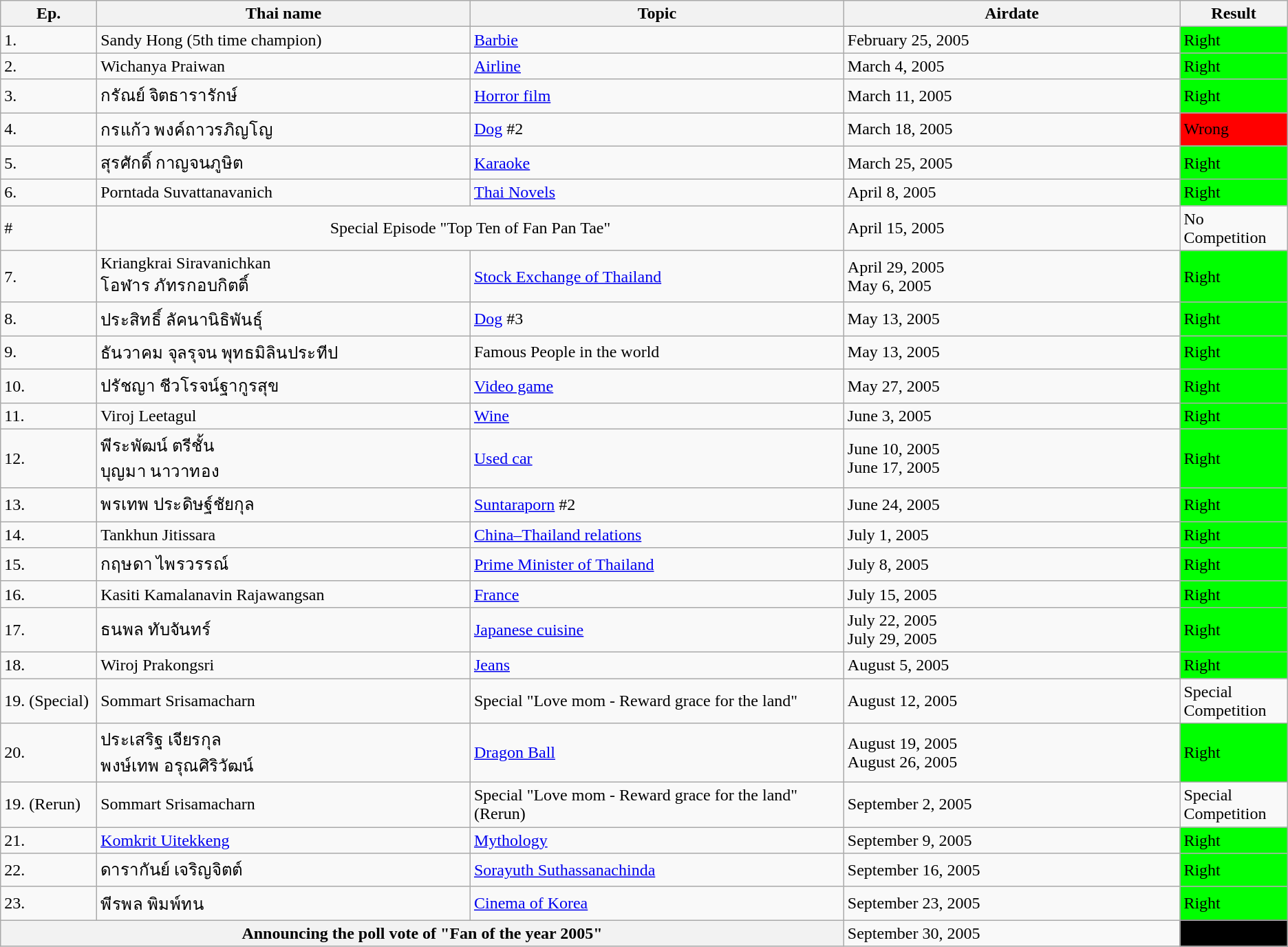<table class="wikitable sortable" ="font-size:100%; width: 66%; text-align: center; ">
<tr>
<th rowspan=1 width=5%><strong>Ep.</strong></th>
<th rowspan=1 width=20%><strong>Thai name</strong></th>
<th rowspan=1 width=20%><strong>Topic</strong></th>
<th rowspan=1 width=18%><strong>Airdate</strong></th>
<th !rowspan=1 width=3%><strong>Result</strong></th>
</tr>
<tr>
<td>1.</td>
<td>Sandy Hong (5th time champion)</td>
<td><a href='#'>Barbie</a></td>
<td>February 25, 2005</td>
<td style="background:#00ff00;">Right</td>
</tr>
<tr>
<td>2.</td>
<td>Wichanya Praiwan</td>
<td><a href='#'>Airline</a></td>
<td>March 4, 2005</td>
<td style="background:#00ff00;">Right</td>
</tr>
<tr>
<td>3.</td>
<td>กรัณย์ จิตธารารักษ์</td>
<td><a href='#'>Horror film</a></td>
<td>March 11, 2005</td>
<td style="background:#00ff00;">Right</td>
</tr>
<tr>
<td>4.</td>
<td>กรแก้ว พงค์ถาวรภิญโญ</td>
<td><a href='#'>Dog</a> #2</td>
<td>March 18, 2005</td>
<td style="background:#ff0000;">Wrong</td>
</tr>
<tr>
<td>5.</td>
<td>สุรศักดิ์ กาญจนภูษิต</td>
<td><a href='#'>Karaoke</a></td>
<td>March 25, 2005</td>
<td style="background:#00ff00;">Right</td>
</tr>
<tr>
<td>6.</td>
<td>Porntada Suvattanavanich</td>
<td><a href='#'>Thai Novels</a></td>
<td>April 8, 2005</td>
<td style="background:#00ff00;">Right</td>
</tr>
<tr>
<td>#</td>
<td colspan=2 style="text-align: center;">Special Episode "Top Ten of Fan Pan Tae"</td>
<td>April 15, 2005</td>
<td>No Competition</td>
</tr>
<tr>
<td>7.</td>
<td>Kriangkrai Siravanichkan<br>โอฬาร ภัทรกอบกิตติ์</td>
<td><a href='#'>Stock Exchange of Thailand</a></td>
<td>April 29, 2005<br>May 6, 2005</td>
<td style="background:#00ff00;">Right</td>
</tr>
<tr>
<td>8.</td>
<td>ประสิทธิ์ ลัคนานิธิพันธุ์</td>
<td><a href='#'>Dog</a> #3</td>
<td>May 13, 2005</td>
<td style="background:#00ff00;">Right</td>
</tr>
<tr>
<td>9.</td>
<td>ธันวาคม จุลรุจน พุทธมิลินประทีป</td>
<td>Famous People in the world</td>
<td>May 13, 2005</td>
<td style="background:#00ff00;">Right</td>
</tr>
<tr>
<td>10.</td>
<td>ปรัชญา ชีวโรจน์ฐากูรสุข</td>
<td><a href='#'>Video game</a></td>
<td>May 27, 2005</td>
<td style="background:#00ff00;">Right</td>
</tr>
<tr>
<td>11.</td>
<td>Viroj Leetagul</td>
<td><a href='#'>Wine</a></td>
<td>June 3, 2005</td>
<td style="background:#00ff00;">Right</td>
</tr>
<tr>
<td>12.</td>
<td>พีระพัฒน์ ตรีชั้น<br>บุญมา นาวาทอง</td>
<td><a href='#'>Used car</a></td>
<td>June 10, 2005<br>June 17, 2005</td>
<td style="background:#00ff00;">Right</td>
</tr>
<tr>
<td>13.</td>
<td>พรเทพ ประดิษฐ์ชัยกุล</td>
<td><a href='#'>Suntaraporn</a> #2</td>
<td>June 24, 2005</td>
<td style="background:#00ff00;">Right</td>
</tr>
<tr>
<td>14.</td>
<td>Tankhun Jitissara</td>
<td><a href='#'>China–Thailand relations</a></td>
<td>July 1, 2005</td>
<td style="background:#00ff00;">Right</td>
</tr>
<tr>
<td>15.</td>
<td>กฤษดา ไพรวรรณ์</td>
<td><a href='#'>Prime Minister of Thailand</a></td>
<td>July 8, 2005</td>
<td style="background:#00ff00;">Right</td>
</tr>
<tr>
<td>16.</td>
<td>Kasiti Kamalanavin Rajawangsan</td>
<td><a href='#'>France</a></td>
<td>July 15, 2005</td>
<td style="background:#00ff00;">Right</td>
</tr>
<tr>
<td>17.</td>
<td>ธนพล ทับจันทร์</td>
<td><a href='#'>Japanese cuisine</a></td>
<td>July 22, 2005<br>July 29, 2005</td>
<td style="background:#00ff00;">Right</td>
</tr>
<tr>
<td>18.</td>
<td>Wiroj Prakongsri</td>
<td><a href='#'>Jeans</a></td>
<td>August 5, 2005</td>
<td style="background:#00ff00;">Right</td>
</tr>
<tr>
<td>19. (Special)</td>
<td>Sommart Srisamacharn</td>
<td>Special "Love mom - Reward grace for the land"</td>
<td>August 12, 2005</td>
<td>Special Competition</td>
</tr>
<tr>
<td>20.</td>
<td>ประเสริฐ เจียรกุล<br>พงษ์เทพ อรุณศิริวัฒน์</td>
<td><a href='#'>Dragon Ball</a></td>
<td>August 19, 2005<br>August 26, 2005</td>
<td style="background:#00ff00;">Right</td>
</tr>
<tr>
<td>19. (Rerun)</td>
<td>Sommart Srisamacharn</td>
<td>Special "Love mom - Reward grace for the land" (Rerun)</td>
<td>September 2, 2005</td>
<td>Special Competition</td>
</tr>
<tr>
<td>21.</td>
<td><a href='#'>Komkrit Uitekkeng</a></td>
<td><a href='#'>Mythology</a></td>
<td>September 9, 2005</td>
<td style="background:#00ff00;">Right</td>
</tr>
<tr>
<td>22.</td>
<td>ดารากันย์ เจริญจิตต์</td>
<td><a href='#'>Sorayuth Suthassanachinda</a></td>
<td>September 16, 2005</td>
<td style="background:#00ff00;">Right</td>
</tr>
<tr>
<td>23.</td>
<td>พีรพล พิมพ์ทน</td>
<td><a href='#'>Cinema of Korea</a></td>
<td>September 23, 2005</td>
<td style="background:#00ff00;">Right</td>
</tr>
<tr>
<th colspan=3>Announcing the poll vote of "Fan of the year 2005"</th>
<td>September 30, 2005</td>
<td style = "background:#000000;"></td>
</tr>
</table>
